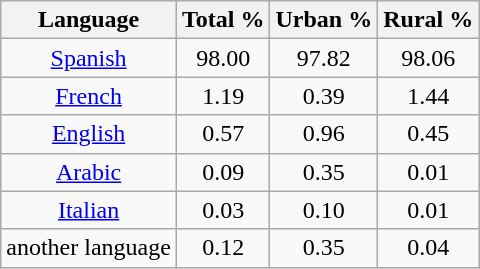<table class="wikitable sortable" id="cx249" style="margin-bottom: 10px;">
<tr>
<th>Language</th>
<th>Total %</th>
<th>Urban %</th>
<th>Rural %</th>
</tr>
<tr style="text-align:center;">
<td><a href='#'>Spanish</a></td>
<td style="text-align:center;">98.00</td>
<td style="text-align:center;">97.82</td>
<td style="text-align:center;">98.06</td>
</tr>
<tr style="text-align:center;">
<td><a href='#'>French</a></td>
<td style="text-align:center;">1.19</td>
<td style="text-align:center;">0.39</td>
<td style="text-align:center;">1.44</td>
</tr>
<tr style="text-align:center;">
<td><a href='#'>English</a></td>
<td style="text-align:center;">0.57</td>
<td style="text-align:center;">0.96</td>
<td style="text-align:center;">0.45</td>
</tr>
<tr style="text-align:center;">
<td><a href='#'>Arabic</a></td>
<td style="text-align:center;">0.09</td>
<td style="text-align:center;">0.35</td>
<td style="text-align:center;">0.01</td>
</tr>
<tr style="text-align:center;">
<td><a href='#'>Italian</a></td>
<td style="text-align:center;">0.03</td>
<td style="text-align:center;">0.10</td>
<td style="text-align:center;">0.01</td>
</tr>
<tr style="text-align:center;">
<td>another language</td>
<td style="text-align:center;">0.12</td>
<td style="text-align:center;">0.35</td>
<td style="text-align:center;">0.04</td>
</tr>
</table>
